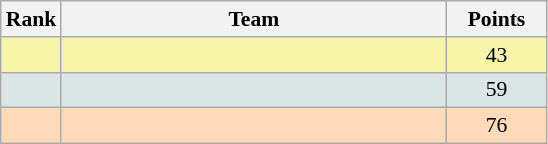<table class="wikitable" style="text-align:center; font-size: 90%; border: gray solid 1px;border-collapse:collapse;">
<tr bgcolor="#E4E4E4">
<th style="border-bottom:1px solid #AAAAAA" width=10>Rank</th>
<th style="border-bottom:1px solid #AAAAAA" width=250>Team</th>
<th style="border-bottom:1px solid #AAAAAA" width=60>Points</th>
</tr>
<tr bgcolor=F7F6A8>
<td></td>
<td align=left></td>
<td>43</td>
</tr>
<tr bgcolor=DCE5E5>
<td></td>
<td align=left></td>
<td>59</td>
</tr>
<tr bgcolor=FFDAB9>
<td></td>
<td align=left></td>
<td>76</td>
</tr>
</table>
